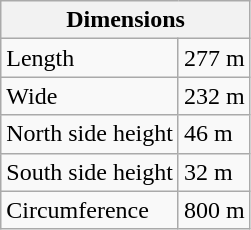<table class="wikitable">
<tr>
<th colspan="2">Dimensions</th>
</tr>
<tr>
<td>Length</td>
<td>277 m</td>
</tr>
<tr>
<td>Wide</td>
<td>232 m</td>
</tr>
<tr>
<td>North side height</td>
<td>46 m</td>
</tr>
<tr>
<td>South side height</td>
<td>32 m</td>
</tr>
<tr>
<td>Circumference</td>
<td>800 m</td>
</tr>
</table>
